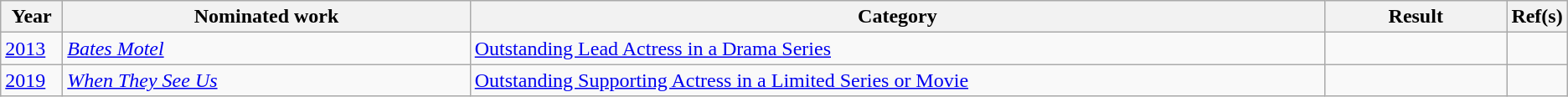<table class="wikitable">
<tr>
<th width=4%>Year</th>
<th width=27%>Nominated work</th>
<th width=57%>Category</th>
<th width=12%>Result</th>
<th width=4%>Ref(s)</th>
</tr>
<tr>
<td><a href='#'>2013</a></td>
<td><em><a href='#'>Bates Motel</a></em></td>
<td><a href='#'>Outstanding Lead Actress in a Drama Series</a></td>
<td></td>
<td></td>
</tr>
<tr>
<td><a href='#'>2019</a></td>
<td><em><a href='#'>When They See Us</a></em></td>
<td><a href='#'>Outstanding Supporting Actress in a Limited Series or Movie</a></td>
<td></td>
<td></td>
</tr>
</table>
